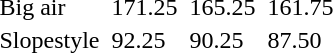<table>
<tr>
<td>Big air</td>
<td></td>
<td>171.25</td>
<td></td>
<td>165.25</td>
<td></td>
<td>161.75</td>
</tr>
<tr>
<td>Slopestyle</td>
<td></td>
<td>92.25</td>
<td></td>
<td>90.25</td>
<td></td>
<td>87.50</td>
</tr>
</table>
